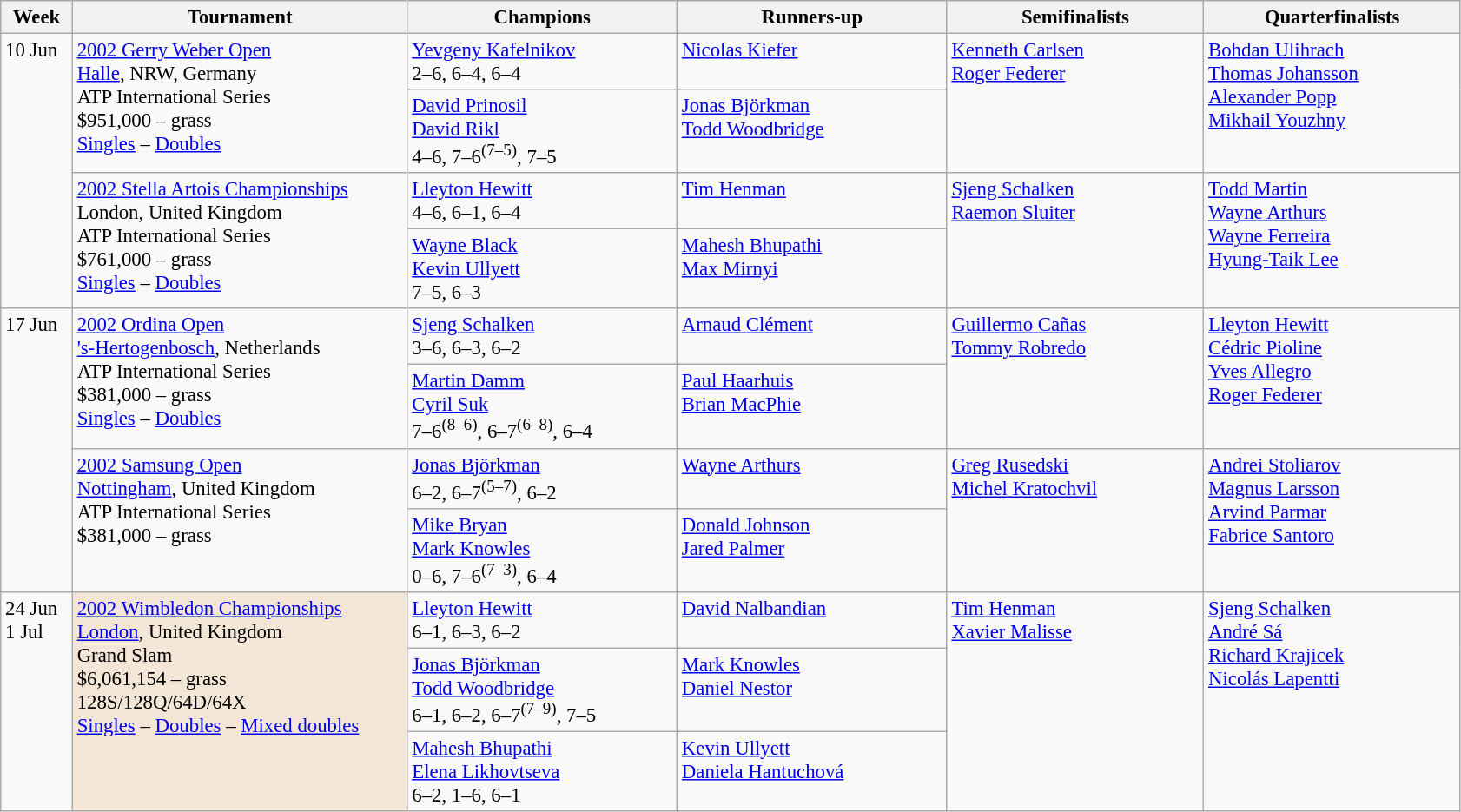<table class=wikitable style=font-size:95%>
<tr>
<th style="width:48px;">Week</th>
<th style="width:250px;">Tournament</th>
<th style="width:200px;">Champions</th>
<th style="width:200px;">Runners-up</th>
<th style="width:190px;">Semifinalists</th>
<th style="width:190px;">Quarterfinalists</th>
</tr>
<tr valign=top>
<td rowspan=4>10 Jun</td>
<td rowspan=2><a href='#'>2002 Gerry Weber Open</a><br> <a href='#'>Halle</a>, NRW, Germany<br>ATP International Series<br>$951,000 – grass <br> <a href='#'>Singles</a> – <a href='#'>Doubles</a></td>
<td> <a href='#'>Yevgeny Kafelnikov</a> <br>2–6, 6–4, 6–4</td>
<td> <a href='#'>Nicolas Kiefer</a></td>
<td rowspan=2> <a href='#'>Kenneth Carlsen</a> <br> <a href='#'>Roger Federer</a></td>
<td rowspan=2> <a href='#'>Bohdan Ulihrach</a> <br>  <a href='#'>Thomas Johansson</a> <br> <a href='#'>Alexander Popp</a>  <br>  <a href='#'>Mikhail Youzhny</a></td>
</tr>
<tr valign=top>
<td> <a href='#'>David Prinosil</a><br> <a href='#'>David Rikl</a><br> 4–6, 7–6<sup>(7–5)</sup>, 7–5</td>
<td> <a href='#'>Jonas Björkman</a><br> <a href='#'>Todd Woodbridge</a></td>
</tr>
<tr valign=top>
<td rowspan=2><a href='#'>2002 Stella Artois Championships</a><br>London, United Kingdom<br>ATP International Series<br>$761,000 – grass <br> <a href='#'>Singles</a> – <a href='#'>Doubles</a></td>
<td> <a href='#'>Lleyton Hewitt</a> <br>4–6, 6–1, 6–4</td>
<td> <a href='#'>Tim Henman</a></td>
<td rowspan=2> <a href='#'>Sjeng Schalken</a> <br> <a href='#'>Raemon Sluiter</a></td>
<td rowspan=2> <a href='#'>Todd Martin</a> <br>  <a href='#'>Wayne Arthurs</a> <br> <a href='#'>Wayne Ferreira</a>  <br>  <a href='#'>Hyung-Taik Lee</a></td>
</tr>
<tr valign=top>
<td> <a href='#'>Wayne Black</a><br> <a href='#'>Kevin Ullyett</a><br> 7–5, 6–3</td>
<td> <a href='#'>Mahesh Bhupathi</a><br> <a href='#'>Max Mirnyi</a></td>
</tr>
<tr valign=top>
<td rowspan=4>17 Jun</td>
<td rowspan=2><a href='#'>2002 Ordina Open</a><br> <a href='#'>'s-Hertogenbosch</a>, Netherlands<br>ATP International Series<br>$381,000 – grass <br> <a href='#'>Singles</a> – <a href='#'>Doubles</a></td>
<td> <a href='#'>Sjeng Schalken</a> <br>3–6, 6–3, 6–2</td>
<td> <a href='#'>Arnaud Clément</a></td>
<td rowspan=2> <a href='#'>Guillermo Cañas</a> <br> <a href='#'>Tommy Robredo</a></td>
<td rowspan=2> <a href='#'>Lleyton Hewitt</a> <br>  <a href='#'>Cédric Pioline</a> <br> <a href='#'>Yves Allegro</a>  <br>  <a href='#'>Roger Federer</a></td>
</tr>
<tr valign=top>
<td> <a href='#'>Martin Damm</a><br> <a href='#'>Cyril Suk</a><br> 7–6<sup>(8–6)</sup>, 6–7<sup>(6–8)</sup>, 6–4</td>
<td> <a href='#'>Paul Haarhuis</a><br> <a href='#'>Brian MacPhie</a></td>
</tr>
<tr valign=top>
<td rowspan=2><a href='#'>2002 Samsung Open</a><br> <a href='#'>Nottingham</a>, United Kingdom<br>ATP International Series<br>$381,000 – grass</td>
<td> <a href='#'>Jonas Björkman</a> <br>6–2, 6–7<sup>(5–7)</sup>, 6–2</td>
<td> <a href='#'>Wayne Arthurs</a></td>
<td rowspan=2> <a href='#'>Greg Rusedski</a> <br> <a href='#'>Michel Kratochvil</a></td>
<td rowspan=2> <a href='#'>Andrei Stoliarov</a> <br>  <a href='#'>Magnus Larsson</a> <br> <a href='#'>Arvind Parmar</a>  <br>  <a href='#'>Fabrice Santoro</a></td>
</tr>
<tr valign=top>
<td> <a href='#'>Mike Bryan</a><br> <a href='#'>Mark Knowles</a><br> 0–6, 7–6<sup>(7–3)</sup>, 6–4</td>
<td> <a href='#'>Donald Johnson</a><br> <a href='#'>Jared Palmer</a></td>
</tr>
<tr valign=top>
<td rowspan=3>24 Jun<br>1 Jul</td>
<td bgcolor=#F3E6D7 rowspan=3><a href='#'>2002 Wimbledon Championships</a><br> <a href='#'>London</a>, United Kingdom<br>Grand Slam<br>$6,061,154 – grass<br>128S/128Q/64D/64X<br><a href='#'>Singles</a> – <a href='#'>Doubles</a> – <a href='#'>Mixed doubles</a></td>
<td> <a href='#'>Lleyton Hewitt</a><br>6–1, 6–3, 6–2</td>
<td> <a href='#'>David Nalbandian</a></td>
<td rowspan=3> <a href='#'>Tim Henman</a><br> <a href='#'>Xavier Malisse</a></td>
<td rowspan=3> <a href='#'>Sjeng Schalken</a><br> <a href='#'>André Sá</a><br> <a href='#'>Richard Krajicek</a><br> <a href='#'>Nicolás Lapentti</a></td>
</tr>
<tr valign=top>
<td> <a href='#'>Jonas Björkman</a><br> <a href='#'>Todd Woodbridge</a><br>6–1, 6–2, 6–7<sup>(7–9)</sup>, 7–5</td>
<td> <a href='#'>Mark Knowles</a><br> <a href='#'>Daniel Nestor</a></td>
</tr>
<tr valign=top>
<td> <a href='#'>Mahesh Bhupathi</a><br> <a href='#'>Elena Likhovtseva</a><br>6–2, 1–6, 6–1</td>
<td> <a href='#'>Kevin Ullyett</a><br> <a href='#'>Daniela Hantuchová</a></td>
</tr>
</table>
